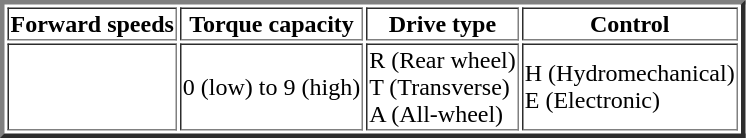<table border="3" style="margin-left:3em;">
<tr>
<th>Forward speeds</th>
<th>Torque capacity</th>
<th>Drive type</th>
<th>Control</th>
</tr>
<tr>
<td></td>
<td>0 (low) to 9 (high)</td>
<td>R (Rear wheel)<br>T (Transverse)<br>A (All-wheel)</td>
<td>H (Hydromechanical)<br>E (Electronic)</td>
</tr>
</table>
